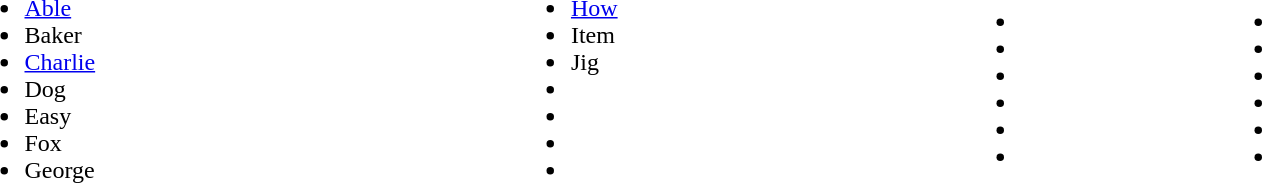<table width=80%>
<tr>
<td><br><ul><li><a href='#'>Able</a></li><li>Baker</li><li><a href='#'>Charlie</a></li><li>Dog</li><li>Easy</li><li>Fox</li><li>George</li></ul></td>
<td><br><ul><li><a href='#'>How</a></li><li>Item</li><li>Jig</li><li></li><li></li><li></li><li></li></ul></td>
<td><br><ul><li></li><li></li><li></li><li></li><li></li><li></li></ul></td>
<td><br><ul><li></li><li></li><li></li><li></li><li></li><li></li></ul></td>
</tr>
</table>
